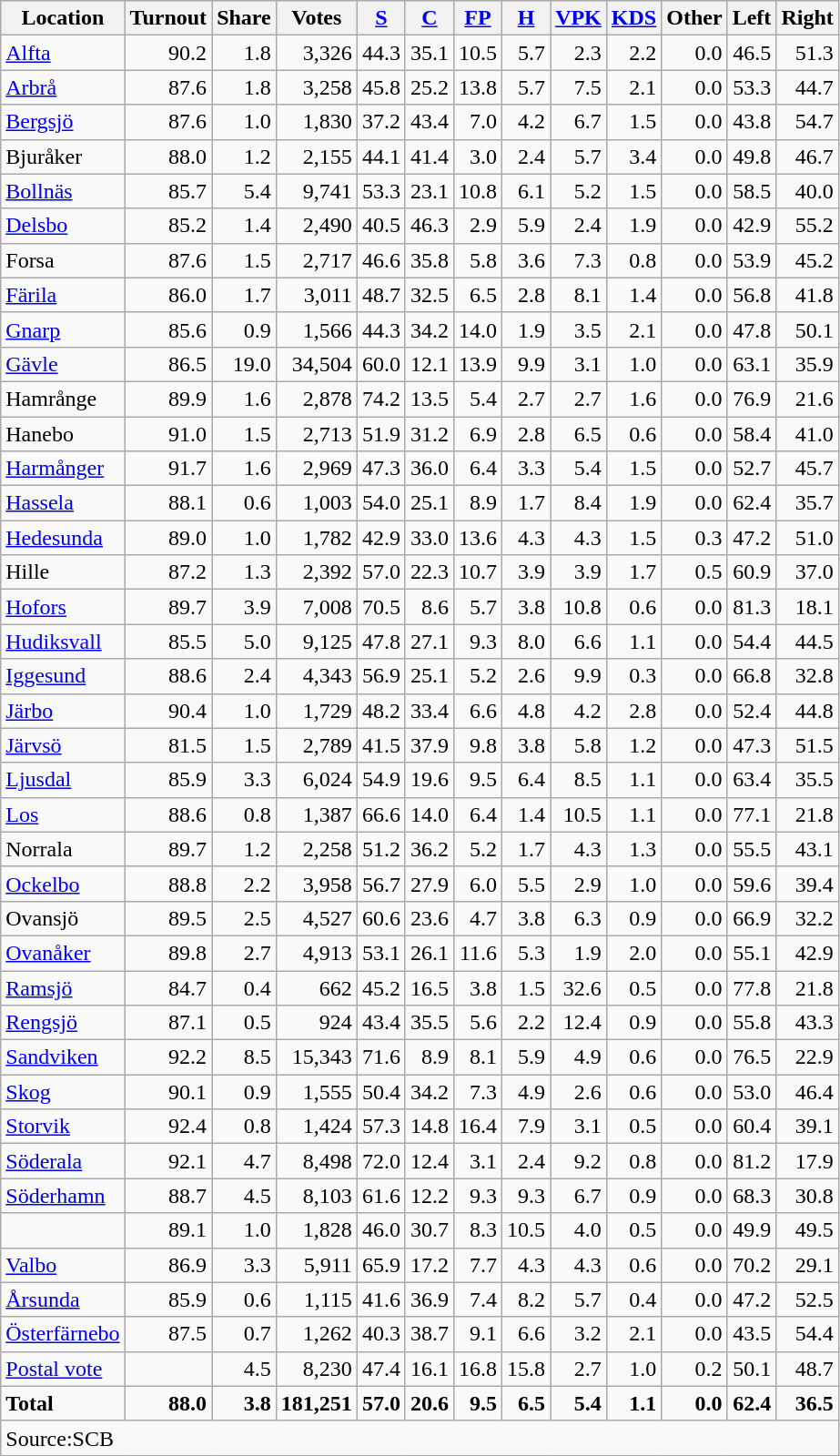<table class="wikitable sortable" style=text-align:right>
<tr>
<th>Location</th>
<th>Turnout</th>
<th>Share</th>
<th>Votes</th>
<th><a href='#'>S</a></th>
<th><a href='#'>C</a></th>
<th><a href='#'>FP</a></th>
<th><a href='#'>H</a></th>
<th><a href='#'>VPK</a></th>
<th><a href='#'>KDS</a></th>
<th>Other</th>
<th>Left</th>
<th>Right</th>
</tr>
<tr>
<td align=left><a href='#'>Alfta</a></td>
<td>90.2</td>
<td>1.8</td>
<td>3,326</td>
<td>44.3</td>
<td>35.1</td>
<td>10.5</td>
<td>5.7</td>
<td>2.3</td>
<td>2.2</td>
<td>0.0</td>
<td>46.5</td>
<td>51.3</td>
</tr>
<tr>
<td align=left><a href='#'>Arbrå</a></td>
<td>87.6</td>
<td>1.8</td>
<td>3,258</td>
<td>45.8</td>
<td>25.2</td>
<td>13.8</td>
<td>5.7</td>
<td>7.5</td>
<td>2.1</td>
<td>0.0</td>
<td>53.3</td>
<td>44.7</td>
</tr>
<tr>
<td align=left><a href='#'>Bergsjö</a></td>
<td>87.6</td>
<td>1.0</td>
<td>1,830</td>
<td>37.2</td>
<td>43.4</td>
<td>7.0</td>
<td>4.2</td>
<td>6.7</td>
<td>1.5</td>
<td>0.0</td>
<td>43.8</td>
<td>54.7</td>
</tr>
<tr>
<td align=left>Bjuråker</td>
<td>88.0</td>
<td>1.2</td>
<td>2,155</td>
<td>44.1</td>
<td>41.4</td>
<td>3.0</td>
<td>2.4</td>
<td>5.7</td>
<td>3.4</td>
<td>0.0</td>
<td>49.8</td>
<td>46.7</td>
</tr>
<tr>
<td align=left><a href='#'>Bollnäs</a></td>
<td>85.7</td>
<td>5.4</td>
<td>9,741</td>
<td>53.3</td>
<td>23.1</td>
<td>10.8</td>
<td>6.1</td>
<td>5.2</td>
<td>1.5</td>
<td>0.0</td>
<td>58.5</td>
<td>40.0</td>
</tr>
<tr>
<td align=left><a href='#'>Delsbo</a></td>
<td>85.2</td>
<td>1.4</td>
<td>2,490</td>
<td>40.5</td>
<td>46.3</td>
<td>2.9</td>
<td>5.9</td>
<td>2.4</td>
<td>1.9</td>
<td>0.0</td>
<td>42.9</td>
<td>55.2</td>
</tr>
<tr>
<td align=left>Forsa</td>
<td>87.6</td>
<td>1.5</td>
<td>2,717</td>
<td>46.6</td>
<td>35.8</td>
<td>5.8</td>
<td>3.6</td>
<td>7.3</td>
<td>0.8</td>
<td>0.0</td>
<td>53.9</td>
<td>45.2</td>
</tr>
<tr>
<td align=left><a href='#'>Färila</a></td>
<td>86.0</td>
<td>1.7</td>
<td>3,011</td>
<td>48.7</td>
<td>32.5</td>
<td>6.5</td>
<td>2.8</td>
<td>8.1</td>
<td>1.4</td>
<td>0.0</td>
<td>56.8</td>
<td>41.8</td>
</tr>
<tr>
<td align=left><a href='#'>Gnarp</a></td>
<td>85.6</td>
<td>0.9</td>
<td>1,566</td>
<td>44.3</td>
<td>34.2</td>
<td>14.0</td>
<td>1.9</td>
<td>3.5</td>
<td>2.1</td>
<td>0.0</td>
<td>47.8</td>
<td>50.1</td>
</tr>
<tr>
<td align=left><a href='#'>Gävle</a></td>
<td>86.5</td>
<td>19.0</td>
<td>34,504</td>
<td>60.0</td>
<td>12.1</td>
<td>13.9</td>
<td>9.9</td>
<td>3.1</td>
<td>1.0</td>
<td>0.0</td>
<td>63.1</td>
<td>35.9</td>
</tr>
<tr>
<td align=left>Hamrånge</td>
<td>89.9</td>
<td>1.6</td>
<td>2,878</td>
<td>74.2</td>
<td>13.5</td>
<td>5.4</td>
<td>2.7</td>
<td>2.7</td>
<td>1.6</td>
<td>0.0</td>
<td>76.9</td>
<td>21.6</td>
</tr>
<tr>
<td align=left>Hanebo</td>
<td>91.0</td>
<td>1.5</td>
<td>2,713</td>
<td>51.9</td>
<td>31.2</td>
<td>6.9</td>
<td>2.8</td>
<td>6.5</td>
<td>0.6</td>
<td>0.0</td>
<td>58.4</td>
<td>41.0</td>
</tr>
<tr>
<td align=left><a href='#'>Harmånger</a></td>
<td>91.7</td>
<td>1.6</td>
<td>2,969</td>
<td>47.3</td>
<td>36.0</td>
<td>6.4</td>
<td>3.3</td>
<td>5.4</td>
<td>1.5</td>
<td>0.0</td>
<td>52.7</td>
<td>45.7</td>
</tr>
<tr>
<td align=left><a href='#'>Hassela</a></td>
<td>88.1</td>
<td>0.6</td>
<td>1,003</td>
<td>54.0</td>
<td>25.1</td>
<td>8.9</td>
<td>1.7</td>
<td>8.4</td>
<td>1.9</td>
<td>0.0</td>
<td>62.4</td>
<td>35.7</td>
</tr>
<tr>
<td align=left><a href='#'>Hedesunda</a></td>
<td>89.0</td>
<td>1.0</td>
<td>1,782</td>
<td>42.9</td>
<td>33.0</td>
<td>13.6</td>
<td>4.3</td>
<td>4.3</td>
<td>1.5</td>
<td>0.3</td>
<td>47.2</td>
<td>51.0</td>
</tr>
<tr>
<td align=left>Hille</td>
<td>87.2</td>
<td>1.3</td>
<td>2,392</td>
<td>57.0</td>
<td>22.3</td>
<td>10.7</td>
<td>3.9</td>
<td>3.9</td>
<td>1.7</td>
<td>0.5</td>
<td>60.9</td>
<td>37.0</td>
</tr>
<tr>
<td align=left><a href='#'>Hofors</a></td>
<td>89.7</td>
<td>3.9</td>
<td>7,008</td>
<td>70.5</td>
<td>8.6</td>
<td>5.7</td>
<td>3.8</td>
<td>10.8</td>
<td>0.6</td>
<td>0.0</td>
<td>81.3</td>
<td>18.1</td>
</tr>
<tr>
<td align=left><a href='#'>Hudiksvall</a></td>
<td>85.5</td>
<td>5.0</td>
<td>9,125</td>
<td>47.8</td>
<td>27.1</td>
<td>9.3</td>
<td>8.0</td>
<td>6.6</td>
<td>1.1</td>
<td>0.0</td>
<td>54.4</td>
<td>44.5</td>
</tr>
<tr>
<td align=left><a href='#'>Iggesund</a></td>
<td>88.6</td>
<td>2.4</td>
<td>4,343</td>
<td>56.9</td>
<td>25.1</td>
<td>5.2</td>
<td>2.6</td>
<td>9.9</td>
<td>0.3</td>
<td>0.0</td>
<td>66.8</td>
<td>32.8</td>
</tr>
<tr>
<td align=left><a href='#'>Järbo</a></td>
<td>90.4</td>
<td>1.0</td>
<td>1,729</td>
<td>48.2</td>
<td>33.4</td>
<td>6.6</td>
<td>4.8</td>
<td>4.2</td>
<td>2.8</td>
<td>0.0</td>
<td>52.4</td>
<td>44.8</td>
</tr>
<tr>
<td align=left><a href='#'>Järvsö</a></td>
<td>81.5</td>
<td>1.5</td>
<td>2,789</td>
<td>41.5</td>
<td>37.9</td>
<td>9.8</td>
<td>3.8</td>
<td>5.8</td>
<td>1.2</td>
<td>0.0</td>
<td>47.3</td>
<td>51.5</td>
</tr>
<tr>
<td align=left><a href='#'>Ljusdal</a></td>
<td>85.9</td>
<td>3.3</td>
<td>6,024</td>
<td>54.9</td>
<td>19.6</td>
<td>9.5</td>
<td>6.4</td>
<td>8.5</td>
<td>1.1</td>
<td>0.0</td>
<td>63.4</td>
<td>35.5</td>
</tr>
<tr>
<td align=left><a href='#'>Los</a></td>
<td>88.6</td>
<td>0.8</td>
<td>1,387</td>
<td>66.6</td>
<td>14.0</td>
<td>6.4</td>
<td>1.4</td>
<td>10.5</td>
<td>1.1</td>
<td>0.0</td>
<td>77.1</td>
<td>21.8</td>
</tr>
<tr>
<td align=left>Norrala</td>
<td>89.7</td>
<td>1.2</td>
<td>2,258</td>
<td>51.2</td>
<td>36.2</td>
<td>5.2</td>
<td>1.7</td>
<td>4.3</td>
<td>1.3</td>
<td>0.0</td>
<td>55.5</td>
<td>43.1</td>
</tr>
<tr>
<td align=left><a href='#'>Ockelbo</a></td>
<td>88.8</td>
<td>2.2</td>
<td>3,958</td>
<td>56.7</td>
<td>27.9</td>
<td>6.0</td>
<td>5.5</td>
<td>2.9</td>
<td>1.0</td>
<td>0.0</td>
<td>59.6</td>
<td>39.4</td>
</tr>
<tr>
<td align=left>Ovansjö</td>
<td>89.5</td>
<td>2.5</td>
<td>4,527</td>
<td>60.6</td>
<td>23.6</td>
<td>4.7</td>
<td>3.8</td>
<td>6.3</td>
<td>0.9</td>
<td>0.0</td>
<td>66.9</td>
<td>32.2</td>
</tr>
<tr>
<td align=left><a href='#'>Ovanåker</a></td>
<td>89.8</td>
<td>2.7</td>
<td>4,913</td>
<td>53.1</td>
<td>26.1</td>
<td>11.6</td>
<td>5.3</td>
<td>1.9</td>
<td>2.0</td>
<td>0.0</td>
<td>55.1</td>
<td>42.9</td>
</tr>
<tr>
<td align=left><a href='#'>Ramsjö</a></td>
<td>84.7</td>
<td>0.4</td>
<td>662</td>
<td>45.2</td>
<td>16.5</td>
<td>3.8</td>
<td>1.5</td>
<td>32.6</td>
<td>0.5</td>
<td>0.0</td>
<td>77.8</td>
<td>21.8</td>
</tr>
<tr>
<td align=left><a href='#'>Rengsjö</a></td>
<td>87.1</td>
<td>0.5</td>
<td>924</td>
<td>43.4</td>
<td>35.5</td>
<td>5.6</td>
<td>2.2</td>
<td>12.4</td>
<td>0.9</td>
<td>0.0</td>
<td>55.8</td>
<td>43.3</td>
</tr>
<tr>
<td align=left><a href='#'>Sandviken</a></td>
<td>92.2</td>
<td>8.5</td>
<td>15,343</td>
<td>71.6</td>
<td>8.9</td>
<td>8.1</td>
<td>5.9</td>
<td>4.9</td>
<td>0.6</td>
<td>0.0</td>
<td>76.5</td>
<td>22.9</td>
</tr>
<tr>
<td align=left><a href='#'>Skog</a></td>
<td>90.1</td>
<td>0.9</td>
<td>1,555</td>
<td>50.4</td>
<td>34.2</td>
<td>7.3</td>
<td>4.9</td>
<td>2.6</td>
<td>0.6</td>
<td>0.0</td>
<td>53.0</td>
<td>46.4</td>
</tr>
<tr>
<td align=left><a href='#'>Storvik</a></td>
<td>92.4</td>
<td>0.8</td>
<td>1,424</td>
<td>57.3</td>
<td>14.8</td>
<td>16.4</td>
<td>7.9</td>
<td>3.1</td>
<td>0.5</td>
<td>0.0</td>
<td>60.4</td>
<td>39.1</td>
</tr>
<tr>
<td align=left><a href='#'>Söderala</a></td>
<td>92.1</td>
<td>4.7</td>
<td>8,498</td>
<td>72.0</td>
<td>12.4</td>
<td>3.1</td>
<td>2.4</td>
<td>9.2</td>
<td>0.8</td>
<td>0.0</td>
<td>81.2</td>
<td>17.9</td>
</tr>
<tr>
<td align=left><a href='#'>Söderhamn</a></td>
<td>88.7</td>
<td>4.5</td>
<td>8,103</td>
<td>61.6</td>
<td>12.2</td>
<td>9.3</td>
<td>9.3</td>
<td>6.7</td>
<td>0.9</td>
<td>0.0</td>
<td>68.3</td>
<td>30.8</td>
</tr>
<tr>
<td align=left></td>
<td>89.1</td>
<td>1.0</td>
<td>1,828</td>
<td>46.0</td>
<td>30.7</td>
<td>8.3</td>
<td>10.5</td>
<td>4.0</td>
<td>0.5</td>
<td>0.0</td>
<td>49.9</td>
<td>49.5</td>
</tr>
<tr>
<td align=left><a href='#'>Valbo</a></td>
<td>86.9</td>
<td>3.3</td>
<td>5,911</td>
<td>65.9</td>
<td>17.2</td>
<td>7.7</td>
<td>4.3</td>
<td>4.3</td>
<td>0.6</td>
<td>0.0</td>
<td>70.2</td>
<td>29.1</td>
</tr>
<tr>
<td align=left><a href='#'>Årsunda</a></td>
<td>85.9</td>
<td>0.6</td>
<td>1,115</td>
<td>41.6</td>
<td>36.9</td>
<td>7.4</td>
<td>8.2</td>
<td>5.7</td>
<td>0.4</td>
<td>0.0</td>
<td>47.2</td>
<td>52.5</td>
</tr>
<tr>
<td align=left><a href='#'>Österfärnebo</a></td>
<td>87.5</td>
<td>0.7</td>
<td>1,262</td>
<td>40.3</td>
<td>38.7</td>
<td>9.1</td>
<td>6.6</td>
<td>3.2</td>
<td>2.1</td>
<td>0.0</td>
<td>43.5</td>
<td>54.4</td>
</tr>
<tr>
<td align=left><a href='#'>Postal vote</a></td>
<td></td>
<td>4.5</td>
<td>8,230</td>
<td>47.4</td>
<td>16.1</td>
<td>16.8</td>
<td>15.8</td>
<td>2.7</td>
<td>1.0</td>
<td>0.2</td>
<td>50.1</td>
<td>48.7</td>
</tr>
<tr>
<td align=left><strong>Total</strong></td>
<td><strong>88.0</strong></td>
<td><strong>3.8</strong></td>
<td><strong>181,251</strong></td>
<td><strong>57.0</strong></td>
<td><strong>20.6</strong></td>
<td><strong>9.5</strong></td>
<td><strong>6.5</strong></td>
<td><strong>5.4</strong></td>
<td><strong>1.1</strong></td>
<td><strong>0.0</strong></td>
<td><strong>62.4</strong></td>
<td><strong>36.5</strong></td>
</tr>
<tr>
<td align=left colspan=13>Source:SCB </td>
</tr>
</table>
